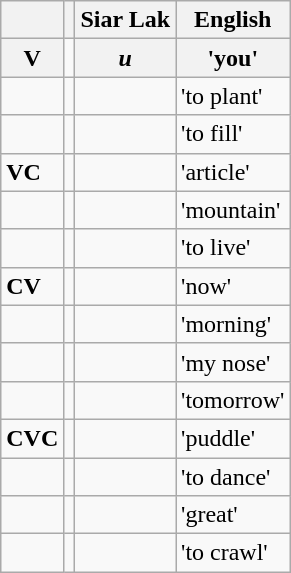<table class="wikitable">
<tr>
<th></th>
<th></th>
<th>Siar Lak</th>
<th>English</th>
</tr>
<tr>
<th><strong>V</strong></th>
<td></td>
<th><em>u</em></th>
<th>'you'</th>
</tr>
<tr>
<td></td>
<td></td>
<td></td>
<td>'to plant'</td>
</tr>
<tr>
<td></td>
<td></td>
<td></td>
<td>'to fill'</td>
</tr>
<tr>
<td><strong>VC</strong></td>
<td></td>
<td></td>
<td>'article'</td>
</tr>
<tr>
<td></td>
<td></td>
<td></td>
<td>'mountain'</td>
</tr>
<tr>
<td></td>
<td></td>
<td></td>
<td>'to live'</td>
</tr>
<tr>
<td><strong>CV</strong></td>
<td></td>
<td></td>
<td>'now'</td>
</tr>
<tr>
<td></td>
<td></td>
<td></td>
<td>'morning'</td>
</tr>
<tr>
<td></td>
<td></td>
<td></td>
<td>'my nose'</td>
</tr>
<tr>
<td></td>
<td></td>
<td></td>
<td>'tomorrow'</td>
</tr>
<tr>
<td><strong>CVC</strong></td>
<td></td>
<td></td>
<td>'puddle'</td>
</tr>
<tr>
<td></td>
<td></td>
<td></td>
<td>'to dance'</td>
</tr>
<tr>
<td></td>
<td></td>
<td></td>
<td>'great'</td>
</tr>
<tr>
<td></td>
<td></td>
<td></td>
<td>'to crawl'</td>
</tr>
</table>
